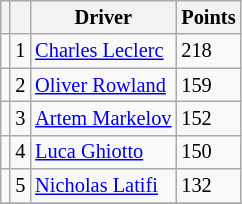<table class="wikitable" style="font-size: 85%;">
<tr>
<th></th>
<th></th>
<th>Driver</th>
<th>Points</th>
</tr>
<tr>
<td></td>
<td align="center">1</td>
<td> <a href='#'>Charles Leclerc</a></td>
<td>218</td>
</tr>
<tr>
<td></td>
<td align="center">2</td>
<td> <a href='#'>Oliver Rowland</a></td>
<td>159</td>
</tr>
<tr>
<td></td>
<td align="center">3</td>
<td> <a href='#'>Artem Markelov</a></td>
<td>152</td>
</tr>
<tr>
<td></td>
<td align="center">4</td>
<td> <a href='#'>Luca Ghiotto</a></td>
<td>150</td>
</tr>
<tr>
<td></td>
<td align="center">5</td>
<td> <a href='#'>Nicholas Latifi</a></td>
<td>132</td>
</tr>
<tr>
</tr>
</table>
